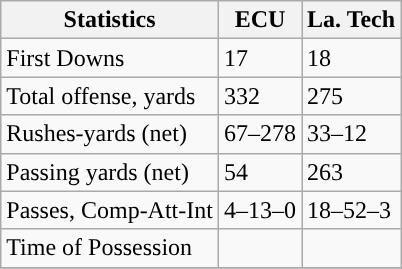<table class="wikitable">
<tr>
<th>Statistics</th>
<th>ECU</th>
<th>La. Tech</th>
</tr>
<tr>
<td>First Downs</td>
<td>17</td>
<td>18</td>
</tr>
<tr>
<td>Total offense, yards</td>
<td>332</td>
<td>275</td>
</tr>
<tr>
<td>Rushes-yards (net)</td>
<td>67–278</td>
<td>33–12</td>
</tr>
<tr>
<td>Passing yards (net)</td>
<td>54</td>
<td>263</td>
</tr>
<tr>
<td>Passes, Comp-Att-Int</td>
<td>4–13–0</td>
<td>18–52–3</td>
</tr>
<tr>
<td>Time of Possession</td>
<td></td>
<td></td>
</tr>
<tr>
</tr>
</table>
